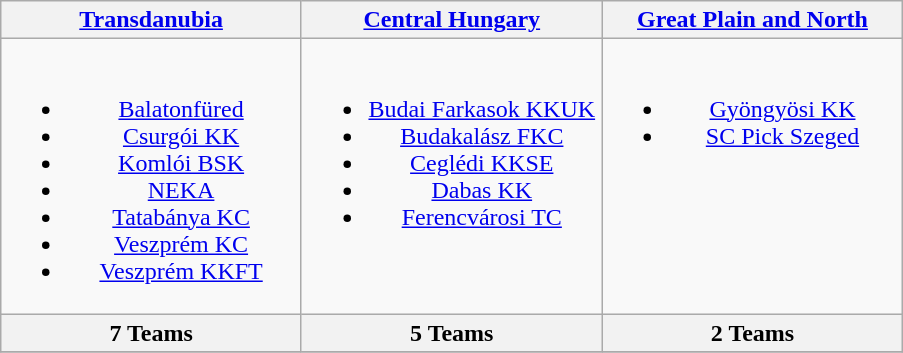<table class="wikitable" style="clear:right;white-space:nowrap;">
<tr>
<th width="33%"><a href='#'>Transdanubia</a></th>
<th width="33%"><a href='#'>Central Hungary</a></th>
<th width="33%"><a href='#'>Great Plain and North</a></th>
</tr>
<tr align="center" valign="top">
<td><br><ul><li><a href='#'>Balatonfüred</a></li><li><a href='#'>Csurgói KK</a></li><li><a href='#'>Komlói BSK</a></li><li><a href='#'>NEKA</a></li><li><a href='#'>Tatabánya KC</a></li><li><a href='#'>Veszprém KC</a></li><li><a href='#'>Veszprém KKFT</a></li></ul></td>
<td><br><ul><li><a href='#'>Budai Farkasok KKUK</a></li><li><a href='#'>Budakalász FKC</a></li><li><a href='#'>Ceglédi KKSE</a></li><li><a href='#'>Dabas KK</a></li><li><a href='#'>Ferencvárosi TC</a></li></ul></td>
<td><br><ul><li><a href='#'>Gyöngyösi KK</a></li><li><a href='#'>SC Pick Szeged</a></li></ul></td>
</tr>
<tr>
<th>7 Teams</th>
<th>5 Teams</th>
<th>2 Teams</th>
</tr>
<tr>
</tr>
</table>
